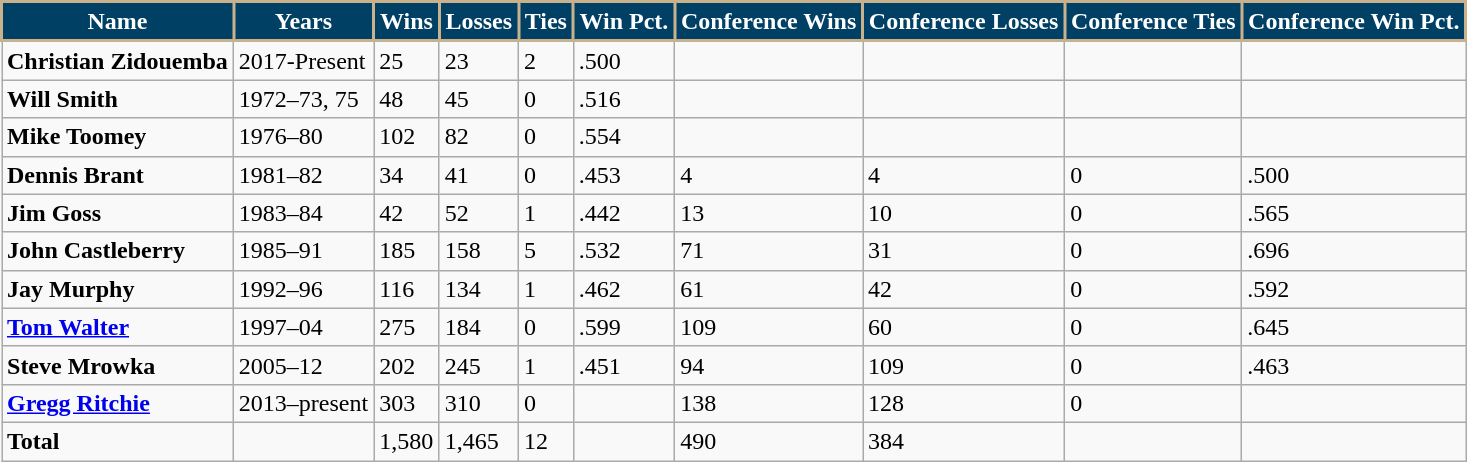<table class="wikitable" border="1">
<tr>
<th style="background:#004065; color:white; border:2px solid #C8B18B;">Name</th>
<th style="background:#004065; color:white; border:2px solid #C8B18B;">Years</th>
<th style="background:#004065; color:white; border:2px solid #C8B18B;">Wins</th>
<th style="background:#004065; color:white; border:2px solid #C8B18B;">Losses</th>
<th style="background:#004065; color:white; border:2px solid #C8B18B;">Ties</th>
<th style="background:#004065; color:white; border:2px solid #C8B18B;">Win Pct.</th>
<th style="background:#004065; color:white; border:2px solid #C8B18B;">Conference Wins</th>
<th style="background:#004065; color:white; border:2px solid #C8B18B;">Conference Losses</th>
<th style="background:#004065; color:white; border:2px solid #C8B18B;">Conference Ties</th>
<th style="background:#004065; color:white; border:2px solid #C8B18B;">Conference Win Pct.</th>
</tr>
<tr>
<td><strong>Christian Zidouemba</strong></td>
<td>2017-Present</td>
<td>25</td>
<td>23</td>
<td>2</td>
<td>.500</td>
<td></td>
<td></td>
<td></td>
<td></td>
</tr>
<tr>
<td><strong>Will Smith</strong></td>
<td>1972–73, 75</td>
<td>48</td>
<td>45</td>
<td>0</td>
<td>.516</td>
<td></td>
<td></td>
<td></td>
<td></td>
</tr>
<tr>
<td><strong>Mike Toomey</strong></td>
<td>1976–80</td>
<td>102</td>
<td>82</td>
<td>0</td>
<td>.554</td>
<td></td>
<td></td>
<td></td>
<td></td>
</tr>
<tr>
<td><strong>Dennis Brant</strong></td>
<td>1981–82</td>
<td>34</td>
<td>41</td>
<td>0</td>
<td>.453</td>
<td>4</td>
<td>4</td>
<td>0</td>
<td>.500</td>
</tr>
<tr>
<td><strong>Jim Goss</strong></td>
<td>1983–84</td>
<td>42</td>
<td>52</td>
<td>1</td>
<td>.442</td>
<td>13</td>
<td>10</td>
<td>0</td>
<td>.565</td>
</tr>
<tr>
<td><strong>John Castleberry</strong></td>
<td>1985–91</td>
<td>185</td>
<td>158</td>
<td>5</td>
<td>.532</td>
<td>71</td>
<td>31</td>
<td>0</td>
<td>.696</td>
</tr>
<tr>
<td><strong>Jay Murphy</strong></td>
<td>1992–96</td>
<td>116</td>
<td>134</td>
<td>1</td>
<td>.462</td>
<td>61</td>
<td>42</td>
<td>0</td>
<td>.592</td>
</tr>
<tr>
<td><strong><a href='#'>Tom Walter</a></strong></td>
<td>1997–04</td>
<td>275</td>
<td>184</td>
<td>0</td>
<td>.599</td>
<td>109</td>
<td>60</td>
<td>0</td>
<td>.645</td>
</tr>
<tr>
<td><strong>Steve Mrowka</strong></td>
<td>2005–12</td>
<td>202</td>
<td>245</td>
<td>1</td>
<td>.451</td>
<td>94</td>
<td>109</td>
<td>0</td>
<td>.463</td>
</tr>
<tr>
<td><strong><a href='#'>Gregg Ritchie</a></strong></td>
<td>2013–present</td>
<td>303</td>
<td>310</td>
<td>0</td>
<td></td>
<td>138</td>
<td>128</td>
<td>0</td>
<td></td>
</tr>
<tr>
<td><strong>Total</strong></td>
<td></td>
<td>1,580</td>
<td>1,465</td>
<td>12</td>
<td></td>
<td>490</td>
<td>384</td>
<td></td>
</tr>
</table>
